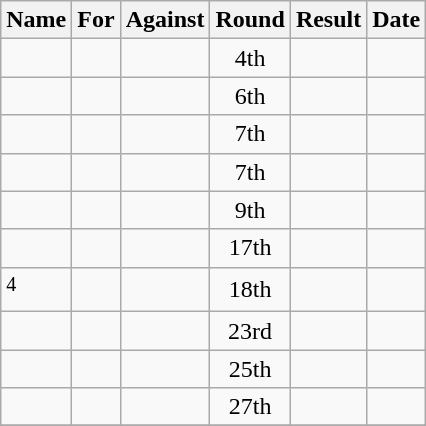<table class="wikitable sortable" style="white-space:nowrap;">
<tr>
<th>Name</th>
<th>For</th>
<th>Against</th>
<th>Round</th>
<th>Result</th>
<th>Date</th>
</tr>
<tr>
<td> </td>
<td></td>
<td></td>
<td align=center>4th</td>
<td align=center></td>
<td></td>
</tr>
<tr>
<td> </td>
<td></td>
<td></td>
<td align=center>6th</td>
<td align=center></td>
<td></td>
</tr>
<tr>
<td> </td>
<td></td>
<td></td>
<td align=center>7th</td>
<td align=center></td>
<td></td>
</tr>
<tr>
<td> </td>
<td></td>
<td></td>
<td align=center>7th</td>
<td align=center></td>
<td></td>
</tr>
<tr>
<td> </td>
<td></td>
<td></td>
<td align=center>9th</td>
<td align=center></td>
<td></td>
</tr>
<tr>
<td> </td>
<td></td>
<td></td>
<td align=center>17th</td>
<td align=center></td>
<td></td>
</tr>
<tr>
<td> <sup>4</sup></td>
<td></td>
<td></td>
<td align=center>18th</td>
<td align=center></td>
<td></td>
</tr>
<tr>
<td> </td>
<td></td>
<td></td>
<td align=center>23rd</td>
<td align=center></td>
<td></td>
</tr>
<tr>
<td> </td>
<td></td>
<td></td>
<td align=center>25th</td>
<td align=center></td>
<td></td>
</tr>
<tr>
<td> </td>
<td></td>
<td></td>
<td align=center>27th</td>
<td align=center></td>
<td></td>
</tr>
<tr>
</tr>
</table>
